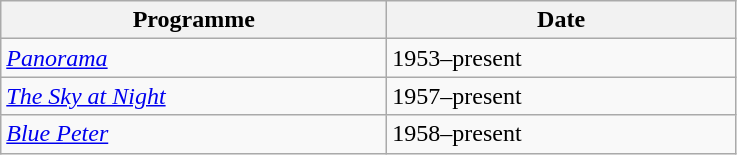<table class="wikitable">
<tr>
<th width=250>Programme</th>
<th width=225>Date</th>
</tr>
<tr>
<td><em><a href='#'>Panorama</a></em></td>
<td>1953–present</td>
</tr>
<tr>
<td><em><a href='#'>The Sky at Night</a></em></td>
<td>1957–present</td>
</tr>
<tr>
<td><em><a href='#'>Blue Peter</a></em></td>
<td>1958–present</td>
</tr>
</table>
